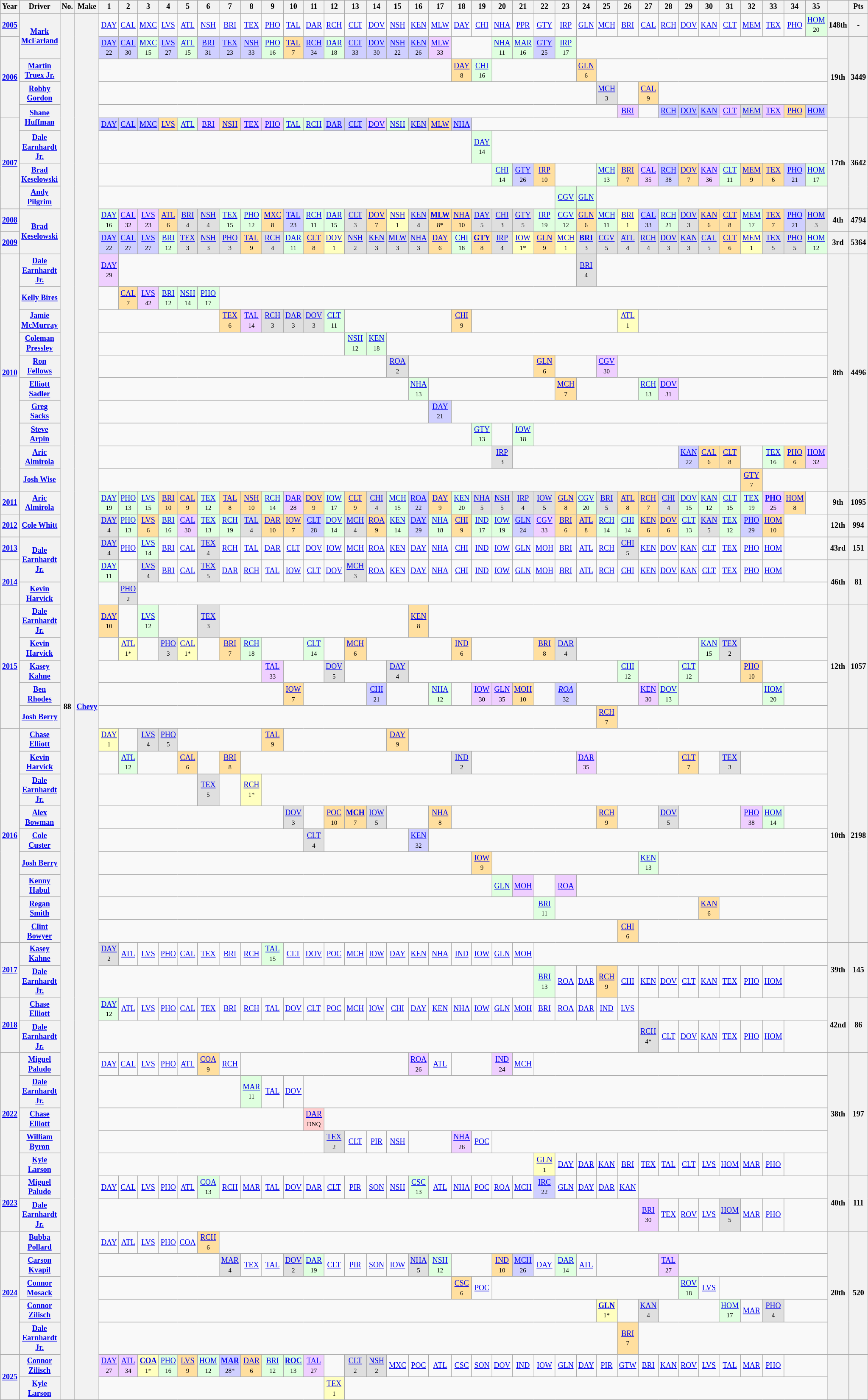<table class="wikitable" style="text-align:center; font-size:75%">
<tr>
<th>Year</th>
<th>Driver</th>
<th>No.</th>
<th>Make</th>
<th>1</th>
<th>2</th>
<th>3</th>
<th>4</th>
<th>5</th>
<th>6</th>
<th>7</th>
<th>8</th>
<th>9</th>
<th>10</th>
<th>11</th>
<th>12</th>
<th>13</th>
<th>14</th>
<th>15</th>
<th>16</th>
<th>17</th>
<th>18</th>
<th>19</th>
<th>20</th>
<th>21</th>
<th>22</th>
<th>23</th>
<th>24</th>
<th>25</th>
<th>26</th>
<th>27</th>
<th>28</th>
<th>29</th>
<th>30</th>
<th>31</th>
<th>32</th>
<th>33</th>
<th>34</th>
<th>35</th>
<th></th>
<th>Pts</th>
</tr>
<tr>
<th><a href='#'>2005</a></th>
<th rowspan=2><a href='#'>Mark McFarland</a></th>
<th rowspan="58">88</th>
<th rowspan="58"><a href='#'>Chevy</a></th>
<td><a href='#'>DAY</a></td>
<td><a href='#'>CAL</a></td>
<td><a href='#'>MXC</a></td>
<td><a href='#'>LVS</a></td>
<td><a href='#'>ATL</a></td>
<td><a href='#'>NSH</a></td>
<td><a href='#'>BRI</a></td>
<td><a href='#'>TEX</a></td>
<td><a href='#'>PHO</a></td>
<td><a href='#'>TAL</a></td>
<td><a href='#'>DAR</a></td>
<td><a href='#'>RCH</a></td>
<td><a href='#'>CLT</a></td>
<td><a href='#'>DOV</a></td>
<td><a href='#'>NSH</a></td>
<td><a href='#'>KEN</a></td>
<td><a href='#'>MLW</a></td>
<td><a href='#'>DAY</a></td>
<td><a href='#'>CHI</a></td>
<td><a href='#'>NHA</a></td>
<td><a href='#'>PPR</a></td>
<td><a href='#'>GTY</a></td>
<td><a href='#'>IRP</a></td>
<td><a href='#'>GLN</a></td>
<td><a href='#'>MCH</a></td>
<td><a href='#'>BRI</a></td>
<td><a href='#'>CAL</a></td>
<td><a href='#'>RCH</a></td>
<td><a href='#'>DOV</a></td>
<td><a href='#'>KAN</a></td>
<td><a href='#'>CLT</a></td>
<td><a href='#'>MEM</a></td>
<td><a href='#'>TEX</a></td>
<td><a href='#'>PHO</a></td>
<td style="background:#DFFFDF;"><a href='#'>HOM</a><br><small>20</small></td>
<th>148th</th>
<th>-</th>
</tr>
<tr>
<th rowspan=4><a href='#'>2006</a></th>
<td style="background:#CFCFFF;"><a href='#'>DAY</a><br><small>22</small></td>
<td style="background:#CFCFFF;"><a href='#'>CAL</a><br><small>30</small></td>
<td style="background:#DFFFDF;"><a href='#'>MXC</a><br><small>15</small></td>
<td style="background:#CFCFFF;"><a href='#'>LVS</a><br><small>27</small></td>
<td style="background:#DFFFDF;"><a href='#'>ATL</a><br><small>15</small></td>
<td style="background:#CFCFFF;"><a href='#'>BRI</a><br><small>31</small></td>
<td style="background:#CFCFFF;"><a href='#'>TEX</a><br><small>23</small></td>
<td style="background:#CFCFFF;"><a href='#'>NSH</a><br><small>33</small></td>
<td style="background:#DFFFDF;"><a href='#'>PHO</a><br><small>16</small></td>
<td style="background:#FFDF9F;"><a href='#'>TAL</a><br><small>7</small></td>
<td style="background:#CFCFFF;"><a href='#'>RCH</a><br><small>34</small></td>
<td style="background:#DFFFDF;"><a href='#'>DAR</a><br><small>18</small></td>
<td style="background:#CFCFFF;"><a href='#'>CLT</a><br><small>33</small></td>
<td style="background:#CFCFFF;"><a href='#'>DOV</a><br><small>30</small></td>
<td style="background:#CFCFFF;"><a href='#'>NSH</a><br><small>22</small></td>
<td style="background:#CFCFFF;"><a href='#'>KEN</a><br><small>26</small></td>
<td style="background:#EFCFFF;"><a href='#'>MLW</a><br><small>33</small></td>
<td colspan=2></td>
<td style="background:#DFFFDF;"><a href='#'>NHA</a><br><small>11</small></td>
<td style="background:#DFFFDF;"><a href='#'>MAR</a><br><small>16</small></td>
<td style="background:#CFCFFF;"><a href='#'>GTY</a><br><small>25</small></td>
<td style="background:#DFFFDF;"><a href='#'>IRP</a><br><small>17</small></td>
<td colspan=12></td>
<th rowspan=4>19th</th>
<th rowspan=4>3449</th>
</tr>
<tr>
<th><a href='#'>Martin Truex Jr.</a></th>
<td colspan=17></td>
<td style="background:#FFDF9F;"><a href='#'>DAY</a><br><small>8</small></td>
<td style="background:#DFFFDF;"><a href='#'>CHI</a><br><small>16</small></td>
<td colspan=4></td>
<td style="background:#FFDF9F;"><a href='#'>GLN</a><br><small>6</small></td>
<td colspan=11></td>
</tr>
<tr>
<th><a href='#'>Robby Gordon</a></th>
<td colspan=24></td>
<td style="background:#DFDFDF;"><a href='#'>MCH</a><br><small>3</small></td>
<td></td>
<td style="background:#FFDF9F;"><a href='#'>CAL</a><br><small>9</small></td>
<td colspan=8></td>
</tr>
<tr>
<th rowspan=2><a href='#'>Shane Huffman</a></th>
<td colspan=25></td>
<td style="background:#EFCFFF;"><a href='#'>BRI</a><br></td>
<td></td>
<td style="background:#CFCFFF;"><a href='#'>RCH</a><br></td>
<td style="background:#CFCFFF;"><a href='#'>DOV</a><br></td>
<td style="background:#CFCFFF;"><a href='#'>KAN</a><br></td>
<td style="background:#EFCFFF;"><a href='#'>CLT</a><br></td>
<td style="background:#DFDFDF;"><a href='#'>MEM</a><br></td>
<td style="background:#EFCFFF;"><a href='#'>TEX</a><br></td>
<td style="background:#FFDF9F;"><a href='#'>PHO</a><br></td>
<td style="background:#CFCFFF;"><a href='#'>HOM</a><br></td>
</tr>
<tr>
<th rowspan=4><a href='#'>2007</a></th>
<td style="background:#CFCFFF;"><a href='#'>DAY</a><br></td>
<td style="background:#CFCFFF;"><a href='#'>CAL</a><br></td>
<td style="background:#CFCFFF;"><a href='#'>MXC</a><br></td>
<td style="background:#FFDF9F;"><a href='#'>LVS</a><br></td>
<td style="background:#DFFFDF;"><a href='#'>ATL</a><br></td>
<td style="background:#EFCFFF;"><a href='#'>BRI</a><br></td>
<td style="background:#FFDF9F;"><a href='#'>NSH</a><br></td>
<td style="background:#EFCFFF;"><a href='#'>TEX</a><br></td>
<td style="background:#EFCFFF;"><a href='#'>PHO</a><br></td>
<td style="background:#DFFFDF;"><a href='#'>TAL</a><br></td>
<td style="background:#DFFFDF;"><a href='#'>RCH</a><br></td>
<td style="background:#CFCFFF;"><a href='#'>DAR</a><br></td>
<td style="background:#CFCFFF;"><a href='#'>CLT</a><br></td>
<td style="background:#EFCFFF;"><a href='#'>DOV</a><br></td>
<td style="background:#DFFFDF;"><a href='#'>NSH</a><br></td>
<td style="background:#DFDFDF;"><a href='#'>KEN</a><br></td>
<td style="background:#FFDF9F;"><a href='#'>MLW</a><br></td>
<td style="background:#CFCFFF;"><a href='#'>NHA</a><br></td>
<td colspan=17></td>
<th rowspan=4>17th</th>
<th rowspan=4>3642</th>
</tr>
<tr>
<th><a href='#'>Dale Earnhardt Jr.</a></th>
<td colspan=18></td>
<td style="background:#DFFFDF;"><a href='#'>DAY</a><br><small>14</small></td>
<td colspan=16></td>
</tr>
<tr>
<th><a href='#'>Brad Keselowski</a></th>
<td colspan=19></td>
<td style="background:#dfffdf;"><a href='#'>CHI</a><br><small>14</small></td>
<td style="background:#cfcfff;"><a href='#'>GTY</a><br><small>26</small></td>
<td style="background:#ffdf9f;"><a href='#'>IRP</a><br><small>10</small></td>
<td colspan=2></td>
<td style="background:#dfffdf;"><a href='#'>MCH</a><br><small>13</small></td>
<td style="background:#ffdf9f;"><a href='#'>BRI</a><br><small>7</small></td>
<td style="background:#efcfff;"><a href='#'>CAL</a><br><small>35</small></td>
<td style="background:#cfcfff;"><a href='#'>RCH</a><br><small>38</small></td>
<td style="background:#ffdf9f;"><a href='#'>DOV</a><br><small>7</small></td>
<td style="background:#efcfff;"><a href='#'>KAN</a><br><small>36</small></td>
<td style="background:#dfffdf;"><a href='#'>CLT</a><br><small>11</small></td>
<td style="background:#ffdf9f;"><a href='#'>MEM</a><br><small>9</small></td>
<td style="background:#ffdf9f;"><a href='#'>TEX</a><br><small>6</small></td>
<td style="background:#cfcfff;"><a href='#'>PHO</a><br><small>21</small></td>
<td style="background:#dfffdf;"><a href='#'>HOM</a><br><small>17</small></td>
</tr>
<tr>
<th><a href='#'>Andy Pilgrim</a></th>
<td colspan=22></td>
<td style="background:#DFFFDF;"><a href='#'>CGV</a><br></td>
<td style="background:#DFFFDF;"><a href='#'>GLN</a><br></td>
<td colspan=11></td>
</tr>
<tr>
<th><a href='#'>2008</a></th>
<th rowspan=2><a href='#'>Brad Keselowski</a></th>
<td style="background:#dfffdf;"><a href='#'>DAY</a><br><small>16</small></td>
<td style="background:#efcfff;"><a href='#'>CAL</a><br><small>32</small></td>
<td style="background:#efcfff;"><a href='#'>LVS</a><br><small>23</small></td>
<td style="background:#ffdf9f;"><a href='#'>ATL</a><br><small>6</small></td>
<td style="background:#dfdfdf;"><a href='#'>BRI</a><br><small>4</small></td>
<td style="background:#dfdfdf;"><a href='#'>NSH</a><br><small>4</small></td>
<td style="background:#dfffdf;"><a href='#'>TEX</a><br><small>15</small></td>
<td style="background:#dfffdf;"><a href='#'>PHO</a><br><small>12</small></td>
<td style="background:#ffdf9f;"><a href='#'>MXC</a><br><small>8</small></td>
<td style="background:#cfcfff;"><a href='#'>TAL</a><br><small>23</small></td>
<td style="background:#dfffdf;"><a href='#'>RCH</a><br><small>11</small></td>
<td style="background:#dfffdf;"><a href='#'>DAR</a><br><small>15</small></td>
<td style="background:#dfdfdf;"><a href='#'>CLT</a><br><small>3</small></td>
<td style="background:#ffdf9f;"><a href='#'>DOV</a><br><small>7</small></td>
<td style="background:#ffffbf;"><a href='#'>NSH</a><br><small>1</small></td>
<td style="background:#dfdfdf;"><a href='#'>KEN</a><br><small>4</small></td>
<td style="background:#ffdf9f;"><strong><a href='#'>MLW</a></strong><br><small>8*</small></td>
<td style="background:#ffdf9f;"><a href='#'>NHA</a><br><small>10</small></td>
<td style="background:#dfdfdf;"><a href='#'>DAY</a><br><small>5</small></td>
<td style="background:#dfdfdf;"><a href='#'>CHI</a><br><small>3</small></td>
<td style="background:#dfdfdf;"><a href='#'>GTY</a><br><small>5</small></td>
<td style="background:#dfffdf;"><a href='#'>IRP</a><br><small>19</small></td>
<td style="background:#dfffdf;"><a href='#'>CGV</a><br><small>12</small></td>
<td style="background:#ffdf9f;"><a href='#'>GLN</a><br><small>6</small></td>
<td style="background:#dfffdf;"><a href='#'>MCH</a><br><small>11</small></td>
<td style="background:#ffffbf;"><a href='#'>BRI</a><br><small>1</small></td>
<td style="background:#cfcfff;"><a href='#'>CAL</a><br><small>33</small></td>
<td style="background:#dfffdf;"><a href='#'>RCH</a><br><small>21</small></td>
<td style="background:#dfdfdf;"><a href='#'>DOV</a><br><small>3</small></td>
<td style="background:#ffdf9f;"><a href='#'>KAN</a><br><small>6</small></td>
<td style="background:#ffdf9f;"><a href='#'>CLT</a><br><small>8</small></td>
<td style="background:#dfffdf;"><a href='#'>MEM</a><br><small>17</small></td>
<td style="background:#ffdf9f;"><a href='#'>TEX</a><br><small>7</small></td>
<td style="background:#cfcfff;"><a href='#'>PHO</a><br><small>21</small></td>
<td style="background:#dfdfdf;"><a href='#'>HOM</a><br><small>3</small></td>
<th>4th</th>
<th>4794</th>
</tr>
<tr>
<th><a href='#'>2009</a></th>
<td style="background:#cfcfff;"><a href='#'>DAY</a><br><small>22</small></td>
<td style="background:#cfcfff;"><a href='#'>CAL</a><br><small>27</small></td>
<td style="background:#cfcfff;"><a href='#'>LVS</a><br><small>27</small></td>
<td style="background:#dfffdf;"><a href='#'>BRI</a><br><small>12</small></td>
<td style="background:#dfdfdf;"><a href='#'>TEX</a><br><small>3</small></td>
<td style="background:#dfdfdf;"><a href='#'>NSH</a><br><small>3</small></td>
<td style="background:#dfdfdf;"><a href='#'>PHO</a><br><small>3</small></td>
<td style="background:#ffdf9f;"><a href='#'>TAL</a><br><small>9</small></td>
<td style="background:#dfdfdf;"><a href='#'>RCH</a><br><small>4</small></td>
<td style="background:#dfffdf;"><a href='#'>DAR</a><br><small>11</small></td>
<td style="background:#ffdf9f;"><a href='#'>CLT</a><br><small>8</small></td>
<td style="background:#ffffbf;"><a href='#'>DOV</a><br><small>1</small></td>
<td style="background:#dfdfdf;"><a href='#'>NSH</a><br><small>2</small></td>
<td style="background:#dfdfdf;"><a href='#'>KEN</a><br><small>3</small></td>
<td style="background:#dfdfdf;"><a href='#'>MLW</a><br><small>3</small></td>
<td style="background:#dfdfdf;"><a href='#'>NHA</a><br><small>3</small></td>
<td style="background:#ffdf9f;"><a href='#'>DAY</a><br><small>6</small></td>
<td style="background:#dfffdf;"><a href='#'>CHI</a><br><small>18</small></td>
<td style="background:#ffdf9f;"><strong><a href='#'>GTY</a></strong><br><small>8</small></td>
<td style="background:#dfdfdf;"><a href='#'>IRP</a><br><small>4</small></td>
<td style="background:#ffffbf;"><a href='#'>IOW</a><br><small>1*</small></td>
<td style="background:#ffdf9f;"><a href='#'>GLN</a><br><small>9</small></td>
<td style="background:#ffffbf;"><a href='#'>MCH</a><br><small>1</small></td>
<td style="background:#dfdfdf;"><strong><a href='#'>BRI</a></strong><br><small>3</small></td>
<td style="background:#dfdfdf;"><a href='#'>CGV</a><br><small>5</small></td>
<td style="background:#dfdfdf;"><a href='#'>ATL</a><br><small>4</small></td>
<td style="background:#dfdfdf;"><a href='#'>RCH</a><br><small>4</small></td>
<td style="background:#dfdfdf;"><a href='#'>DOV</a><br><small>3</small></td>
<td style="background:#dfdfdf;"><a href='#'>KAN</a><br><small>3</small></td>
<td style="background:#dfdfdf;"><a href='#'>CAL</a><br><small>5</small></td>
<td style="background:#ffdf9f;"><a href='#'>CLT</a><br><small>6</small></td>
<td style="background:#ffffbf;"><a href='#'>MEM</a><br><small>1</small></td>
<td style="background:#dfdfdf;"><a href='#'>TEX</a><br><small>5</small></td>
<td style="background:#dfdfdf;"><a href='#'>PHO</a><br><small>5</small></td>
<td style="background:#dfffdf;"><a href='#'>HOM</a><br><small>12</small></td>
<th>3rd</th>
<th>5364</th>
</tr>
<tr>
<th rowspan=10><a href='#'>2010</a></th>
<th><a href='#'>Dale Earnhardt Jr.</a></th>
<td style="background:#EFCFFF;"><a href='#'>DAY</a><br><small>29</small></td>
<td colspan=22></td>
<td style="background:#DFDFDF;"><a href='#'>BRI</a><br><small>4</small></td>
<td colspan=11></td>
<th rowspan=10>8th</th>
<th rowspan=10>4496</th>
</tr>
<tr>
<th><a href='#'>Kelly Bires</a></th>
<td></td>
<td style="background:#FFDF9F;"><a href='#'>CAL</a><br><small>7</small></td>
<td style="background:#EFCFFF;"><a href='#'>LVS</a><br><small>42</small></td>
<td style="background:#DFFFDF;"><a href='#'>BRI</a><br><small>12</small></td>
<td style="background:#DFFFDF;"><a href='#'>NSH</a><br><small>14</small></td>
<td style="background:#DFFFDF;"><a href='#'>PHO</a><br><small>17</small></td>
<td colspan=29></td>
</tr>
<tr>
<th><a href='#'>Jamie McMurray</a></th>
<td colspan=6></td>
<td style="background:#FFDF9F;"><a href='#'>TEX</a><br><small>6</small></td>
<td style="background:#EFCFFF;"><a href='#'>TAL</a><br><small>14</small></td>
<td style="background:#DFDFDF;"><a href='#'>RCH</a><br><small>3</small></td>
<td style="background:#DFDFDF;"><a href='#'>DAR</a><br><small>3</small></td>
<td style="background:#DFDFDF;"><a href='#'>DOV</a><br><small>3</small></td>
<td style="background:#DFFFDF;"><a href='#'>CLT</a><br><small>11</small></td>
<td colspan=5></td>
<td style="background:#FFDF9F;"><a href='#'>CHI</a><br><small>9</small></td>
<td colspan=7></td>
<td style="background:#FFFFBF;"><a href='#'>ATL</a><br><small>1</small></td>
<td colspan=9></td>
</tr>
<tr>
<th><a href='#'>Coleman Pressley</a></th>
<td colspan=12></td>
<td style="background:#DFFFDF;"><a href='#'>NSH</a><br><small>12</small></td>
<td style="background:#DFFFDF;"><a href='#'>KEN</a><br><small>18</small></td>
<td colspan=21></td>
</tr>
<tr>
<th><a href='#'>Ron Fellows</a></th>
<td colspan=14></td>
<td style="background:#DFDFDF;"><a href='#'>ROA</a><br><small>2</small></td>
<td colspan=6></td>
<td style="background:#FFDF9F;"><a href='#'>GLN</a><br><small>6</small></td>
<td colspan=2></td>
<td style="background:#EFCFFF;"><a href='#'>CGV</a><br><small>30</small></td>
<td colspan=10></td>
</tr>
<tr>
<th><a href='#'>Elliott Sadler</a></th>
<td colspan=15></td>
<td style="background:#DFFFDF;"><a href='#'>NHA</a><br><small>13</small></td>
<td colspan=6></td>
<td style="background:#FFDF9F;"><a href='#'>MCH</a><br><small>7</small></td>
<td colspan=3></td>
<td style="background:#DFFFDF;"><a href='#'>RCH</a><br><small>13</small></td>
<td style="background:#EFCFFF;"><a href='#'>DOV</a><br><small>31</small></td>
<td colspan=7></td>
</tr>
<tr>
<th><a href='#'>Greg Sacks</a></th>
<td colspan=16></td>
<td style="background:#CFCFFF;"><a href='#'>DAY</a><br><small>21</small></td>
<td colspan=18></td>
</tr>
<tr>
<th><a href='#'>Steve Arpin</a></th>
<td colspan=18></td>
<td style="background:#DFFFDF;"><a href='#'>GTY</a><br><small>13</small></td>
<td></td>
<td style="background:#DFFFDF;"><a href='#'>IOW</a><br><small>18</small></td>
<td colspan=14></td>
</tr>
<tr>
<th><a href='#'>Aric Almirola</a></th>
<td colspan=19></td>
<td style="background:#DFDFDF;"><a href='#'>IRP</a><br><small>3</small></td>
<td colspan=8></td>
<td style="background:#CFCFFF;"><a href='#'>KAN</a><br><small>22</small></td>
<td style="background:#FFDF9F;"><a href='#'>CAL</a><br><small>6</small></td>
<td style="background:#FFDF9F;"><a href='#'>CLT</a><br><small>8</small></td>
<td></td>
<td style="background:#DFFFDF;"><a href='#'>TEX</a><br><small>16</small></td>
<td style="background:#FFDF9F;"><a href='#'>PHO</a><br><small>6</small></td>
<td style="background:#EFCFFF;"><a href='#'>HOM</a><br><small>32</small></td>
</tr>
<tr>
<th><a href='#'>Josh Wise</a></th>
<td colspan=31></td>
<td style="background:#FFDF9F;"><a href='#'>GTY</a><br><small>7</small></td>
<td colspan=3></td>
</tr>
<tr>
<th><a href='#'>2011</a></th>
<th><a href='#'>Aric Almirola</a></th>
<td style="background:#DFFFDF;"><a href='#'>DAY</a><br><small>19</small></td>
<td style="background:#DFFFDF;"><a href='#'>PHO</a><br><small>13</small></td>
<td style="background:#DFFFDF;"><a href='#'>LVS</a><br><small>15</small></td>
<td style="background:#FFDF9F;"><a href='#'>BRI</a><br><small>10</small></td>
<td style="background:#FFDF9F;"><a href='#'>CAL</a><br><small>9</small></td>
<td style="background:#DFFFDF;"><a href='#'>TEX</a><br><small>12</small></td>
<td style="background:#FFDF9F;"><a href='#'>TAL</a><br><small>8</small></td>
<td style="background:#FFDF9F;"><a href='#'>NSH</a><br><small>10</small></td>
<td style="background:#DFFFDF;"><a href='#'>RCH</a><br><small>14</small></td>
<td style="background:#EFCFFF;"><a href='#'>DAR</a><br><small>28</small></td>
<td style="background:#FFDF9F;"><a href='#'>DOV</a><br><small>9</small></td>
<td style="background:#DFFFDF;"><a href='#'>IOW</a><br><small>17</small></td>
<td style="background:#FFDF9F;"><a href='#'>CLT</a><br><small>9</small></td>
<td style="background:#DFDFDF;"><a href='#'>CHI</a><br><small>4</small></td>
<td style="background:#DFFFDF;"><a href='#'>MCH</a><br><small>15</small></td>
<td style="background:#CFCFFF;"><a href='#'>ROA</a><br><small>22</small></td>
<td style="background:#FFDF9F;"><a href='#'>DAY</a><br><small>9</small></td>
<td style="background:#DFFFDF;"><a href='#'>KEN</a><br><small>20</small></td>
<td style="background:#DFDFDF;"><a href='#'>NHA</a><br><small>5</small></td>
<td style="background:#DFDFDF;"><a href='#'>NSH</a><br><small>5</small></td>
<td style="background:#DFDFDF;"><a href='#'>IRP</a><br><small>4</small></td>
<td style="background:#DFDFDF;"><a href='#'>IOW</a><br><small>5</small></td>
<td style="background:#FFDF9F;"><a href='#'>GLN</a><br><small>8</small></td>
<td style="background:#DFFFDF;"><a href='#'>CGV</a><br><small>20</small></td>
<td style="background:#DFDFDF;"><a href='#'>BRI</a><br><small>5</small></td>
<td style="background:#FFDF9F;"><a href='#'>ATL</a><br><small>8</small></td>
<td style="background:#FFDF9F;"><a href='#'>RCH</a><br><small>7</small></td>
<td style="background:#DFDFDF;"><a href='#'>CHI</a><br><small>4</small></td>
<td style="background:#DFFFDF;"><a href='#'>DOV</a><br><small>15</small></td>
<td style="background:#DFFFDF;"><a href='#'>KAN</a><br><small>12</small></td>
<td style="background:#DFFFDF;"><a href='#'>CLT</a><br><small>15</small></td>
<td style="background:#DFFFDF;"><a href='#'>TEX</a><br><small>19</small></td>
<td style="background:#EFCFFF;"><strong><a href='#'>PHO</a></strong><br><small>25</small></td>
<td style="background:#FFDF9F;"><a href='#'>HOM</a><br><small>8</small></td>
<td></td>
<th>9th</th>
<th>1095</th>
</tr>
<tr>
<th><a href='#'>2012</a></th>
<th><a href='#'>Cole Whitt</a></th>
<td style="background:#DFDFDF;"><a href='#'>DAY</a><br><small>4</small></td>
<td style="background:#DFFFDF;"><a href='#'>PHO</a><br><small>13</small></td>
<td style="background:#FFDF9F;"><a href='#'>LVS</a><br><small>6</small></td>
<td style="background:#DFFFDF;"><a href='#'>BRI</a><br><small>16</small></td>
<td style="background:#EFCFFF;"><a href='#'>CAL</a><br><small>30</small></td>
<td style="background:#DFFFDF;"><a href='#'>TEX</a><br><small>13</small></td>
<td style="background:#DFFFDF;"><a href='#'>RCH</a><br><small>19</small></td>
<td style="background:#DFDFDF;"><a href='#'>TAL</a><br><small>4</small></td>
<td style="background:#FFDF9F;"><a href='#'>DAR</a><br><small>10</small></td>
<td style="background:#FFDF9F;"><a href='#'>IOW</a><br><small>7</small></td>
<td style="background:#CFCFFF;"><a href='#'>CLT</a><br><small>28</small></td>
<td style="background:#DFFFDF;"><a href='#'>DOV</a><br><small>14</small></td>
<td style="background:#DFDFDF;"><a href='#'>MCH</a><br><small>4</small></td>
<td style="background:#FFDF9F;"><a href='#'>ROA</a><br><small>9</small></td>
<td style="background:#DFFFDF;"><a href='#'>KEN</a><br><small>14</small></td>
<td style="background:#CFCFFF;"><a href='#'>DAY</a><br><small>29</small></td>
<td style="background:#DFFFDF;"><a href='#'>NHA</a><br><small>18</small></td>
<td style="background:#FFDF9F;"><a href='#'>CHI</a><br><small>9</small></td>
<td style="background:#DFFFDF;"><a href='#'>IND</a><br><small>17</small></td>
<td style="background:#DFFFDF;"><a href='#'>IOW</a><br><small>19</small></td>
<td style="background:#CFCFFF;"><a href='#'>GLN</a><br><small>24</small></td>
<td style="background:#EFCFFF;"><a href='#'>CGV</a><br><small>33</small></td>
<td style="background:#FFDF9F;"><a href='#'>BRI</a><br><small>6</small></td>
<td style="background:#FFDF9F;"><a href='#'>ATL</a><br><small>8</small></td>
<td style="background:#DFFFDF;"><a href='#'>RCH</a><br><small>14</small></td>
<td style="background:#DFFFDF;"><a href='#'>CHI</a><br><small>14</small></td>
<td style="background:#FFDF9F;"><a href='#'>KEN</a><br><small>6</small></td>
<td style="background:#FFDF9F;"><a href='#'>DOV</a><br><small>6</small></td>
<td style="background:#DFFFDF;"><a href='#'>CLT</a><br><small>13</small></td>
<td style="background:#DFDFDF;"><a href='#'>KAN</a><br><small>5</small></td>
<td style="background:#DFFFDF;"><a href='#'>TEX</a><br><small>12</small></td>
<td style="background:#CFCFFF;"><a href='#'>PHO</a><br><small>29</small></td>
<td style="background:#FFDF9F;"><a href='#'>HOM</a><br><small>10</small></td>
<td colspan=2></td>
<th>12th</th>
<th>994</th>
</tr>
<tr>
<th><a href='#'>2013</a></th>
<th rowspan=2><a href='#'>Dale Earnhardt Jr.</a></th>
<td style="background:#DFDFDF;"><a href='#'>DAY</a><br><small>4</small></td>
<td><a href='#'>PHO</a></td>
<td style="background:#DFFFDF;"><a href='#'>LVS</a><br><small>14</small></td>
<td><a href='#'>BRI</a></td>
<td><a href='#'>CAL</a></td>
<td style="background:#DFDFDF;"><a href='#'>TEX</a><br><small>4</small></td>
<td><a href='#'>RCH</a></td>
<td><a href='#'>TAL</a></td>
<td><a href='#'>DAR</a></td>
<td><a href='#'>CLT</a></td>
<td><a href='#'>DOV</a></td>
<td><a href='#'>IOW</a></td>
<td><a href='#'>MCH</a></td>
<td><a href='#'>ROA</a></td>
<td><a href='#'>KEN</a></td>
<td><a href='#'>DAY</a></td>
<td><a href='#'>NHA</a></td>
<td><a href='#'>CHI</a></td>
<td><a href='#'>IND</a></td>
<td><a href='#'>IOW</a></td>
<td><a href='#'>GLN</a></td>
<td><a href='#'>MOH</a></td>
<td><a href='#'>BRI</a></td>
<td><a href='#'>ATL</a></td>
<td><a href='#'>RCH</a></td>
<td style="background:#DFDFDF;"><a href='#'>CHI</a><br><small>5</small></td>
<td><a href='#'>KEN</a></td>
<td><a href='#'>DOV</a></td>
<td><a href='#'>KAN</a></td>
<td><a href='#'>CLT</a></td>
<td><a href='#'>TEX</a></td>
<td><a href='#'>PHO</a></td>
<td><a href='#'>HOM</a></td>
<td colspan=2></td>
<th>43rd</th>
<th>151</th>
</tr>
<tr>
<th rowspan=2><a href='#'>2014</a></th>
<td style="background:#DFFFDF;"><a href='#'>DAY</a><br><small>11</small></td>
<td></td>
<td style="background:#DFDFDF;"><a href='#'>LVS</a><br><small>4</small></td>
<td><a href='#'>BRI</a></td>
<td><a href='#'>CAL</a></td>
<td style="background:#DFDFDF;"><a href='#'>TEX</a><br><small>5</small></td>
<td><a href='#'>DAR</a></td>
<td><a href='#'>RCH</a></td>
<td><a href='#'>TAL</a></td>
<td><a href='#'>IOW</a></td>
<td><a href='#'>CLT</a></td>
<td><a href='#'>DOV</a></td>
<td style="background:#DFDFDF;"><a href='#'>MCH</a><br><small>3</small></td>
<td><a href='#'>ROA</a></td>
<td><a href='#'>KEN</a></td>
<td><a href='#'>DAY</a></td>
<td><a href='#'>NHA</a></td>
<td><a href='#'>CHI</a></td>
<td><a href='#'>IND</a></td>
<td><a href='#'>IOW</a></td>
<td><a href='#'>GLN</a></td>
<td><a href='#'>MOH</a></td>
<td><a href='#'>BRI</a></td>
<td><a href='#'>ATL</a></td>
<td><a href='#'>RCH</a></td>
<td><a href='#'>CHI</a></td>
<td><a href='#'>KEN</a></td>
<td><a href='#'>DOV</a></td>
<td><a href='#'>KAN</a></td>
<td><a href='#'>CLT</a></td>
<td><a href='#'>TEX</a></td>
<td><a href='#'>PHO</a></td>
<td><a href='#'>HOM</a></td>
<td colspan=2></td>
<th rowspan=2>46th</th>
<th rowspan=2>81</th>
</tr>
<tr>
<th><a href='#'>Kevin Harvick</a></th>
<td></td>
<td style="background:#DFDFDF;"><a href='#'>PHO</a><br><small>2</small></td>
<td colspan=33></td>
</tr>
<tr>
<th rowspan=5><a href='#'>2015</a></th>
<th><a href='#'>Dale Earnhardt Jr.</a></th>
<td style="background:#FFDF9F;"><a href='#'>DAY</a><br><small>10</small></td>
<td></td>
<td style="background:#DFFFDF;"><a href='#'>LVS</a><br><small>12</small></td>
<td colspan=2></td>
<td style="background:#DFDFDF;"><a href='#'>TEX</a><br><small>3</small></td>
<td colspan=9></td>
<td style="background:#FFDF9F;"><a href='#'>KEN</a><br><small>8</small></td>
<td colspan=19></td>
<th rowspan=5>12th</th>
<th rowspan=5>1057</th>
</tr>
<tr>
<th><a href='#'>Kevin Harvick</a></th>
<td></td>
<td style="background:#FFFFBF;"><a href='#'>ATL</a><br><small>1*</small></td>
<td></td>
<td style="background:#DFDFDF;"><a href='#'>PHO</a><br><small>3</small></td>
<td style="background:#FFFFBF;"><a href='#'>CAL</a><br><small>1*</small></td>
<td></td>
<td style="background:#FFDF9F;"><a href='#'>BRI</a><br><small>7</small></td>
<td style="background:#DFFFDF;"><a href='#'>RCH</a><br><small>18</small></td>
<td colspan=2></td>
<td style="background:#DFFFDF;"><a href='#'>CLT</a><br><small>14</small></td>
<td></td>
<td style="background:#FFDF9F;"><a href='#'>MCH</a><br><small>6</small></td>
<td colspan=4></td>
<td style="background:#FFDF9F;"><a href='#'>IND</a><br><small>6</small></td>
<td colspan=3></td>
<td style="background:#FFDF9F;"><a href='#'>BRI</a><br><small>8</small></td>
<td style="background:#DFDFDF;"><a href='#'>DAR</a><br><small>4</small></td>
<td colspan=6></td>
<td style="background:#DFFFDF;"><a href='#'>KAN</a><br><small>15</small></td>
<td style="background:#DFDFDF;"><a href='#'>TEX</a><br><small>2</small></td>
<td colspan=4></td>
</tr>
<tr>
<th><a href='#'>Kasey Kahne</a></th>
<td colspan=8></td>
<td style="background:#EFCFFF;"><a href='#'>TAL</a><br><small>33</small></td>
<td colspan=2></td>
<td style="background:#DFDFDF;"><a href='#'>DOV</a><br><small>5</small></td>
<td colspan=2></td>
<td style="background:#DFDFDF;"><a href='#'>DAY</a><br><small>4</small></td>
<td colspan=10></td>
<td style="background:#DFFFDF;"><a href='#'>CHI</a><br><small>12</small></td>
<td colspan=2></td>
<td style="background:#DFFFDF;"><a href='#'>CLT</a><br><small>12</small></td>
<td colspan=2></td>
<td style="background:#FFDF9F;"><a href='#'>PHO</a><br><small>10</small></td>
<td colspan=3></td>
</tr>
<tr>
<th><a href='#'>Ben Rhodes</a></th>
<td colspan=9></td>
<td style="background:#FFDF9F;"><a href='#'>IOW</a><br><small>7</small></td>
<td colspan=3></td>
<td style="background:#CFCFFF;"><a href='#'>CHI</a><br><small>21</small></td>
<td colspan=2></td>
<td style="background:#DFFFDF;"><a href='#'>NHA</a><br><small>12</small></td>
<td></td>
<td style="background:#EFCFFF;"><a href='#'>IOW</a><br><small>30</small></td>
<td style="background:#EFCFFF;"><a href='#'>GLN</a><br><small>35</small></td>
<td style="background:#FFDF9F;"><a href='#'>MOH</a><br><small>10</small></td>
<td></td>
<td style="background:#CFCFFF;"><em><a href='#'>ROA</a></em><br><small>32</small></td>
<td colspan=3></td>
<td style="background:#EFCFFF;"><a href='#'>KEN</a><br><small>30</small></td>
<td style="background:#DFFFDF;"><a href='#'>DOV</a><br><small>13</small></td>
<td colspan=4></td>
<td style="background:#DFFFDF;"><a href='#'>HOM</a><br><small>20</small></td>
<td colspan=2></td>
</tr>
<tr>
<th><a href='#'>Josh Berry</a></th>
<td colspan=24></td>
<td style="background:#FFDF9F;"><a href='#'>RCH</a><br><small>7</small></td>
<td colspan=10></td>
</tr>
<tr>
<th rowspan=9><a href='#'>2016</a></th>
<th><a href='#'>Chase Elliott</a></th>
<td style="background:#FFFFBF;"><a href='#'>DAY</a><br><small>1</small></td>
<td></td>
<td style="background:#DFDFDF;"><a href='#'>LVS</a><br><small>4</small></td>
<td style="background:#DFDFDF;"><a href='#'>PHO</a><br><small>5</small></td>
<td colspan=4></td>
<td style="background:#FFDF9F;"><a href='#'>TAL</a><br><small>9</small></td>
<td colspan=5></td>
<td style="background:#FFDF9F;"><a href='#'>DAY</a><br><small>9</small></td>
<td colspan=20></td>
<th rowspan=9>10th</th>
<th rowspan=9>2198</th>
</tr>
<tr>
<th><a href='#'>Kevin Harvick</a></th>
<td></td>
<td style="background:#DFFFDF;"><a href='#'>ATL</a><br><small>12</small></td>
<td colspan=2></td>
<td style="background:#FFDF9F;"><a href='#'>CAL</a><br><small>6</small></td>
<td></td>
<td style="background:#FFDF9F;"><a href='#'>BRI</a><br><small>8</small></td>
<td colspan=10></td>
<td style="background:#DFDFDF;"><a href='#'>IND</a><br><small>2</small></td>
<td colspan=5></td>
<td style="background:#EFCFFF;"><a href='#'>DAR</a><br><small>35</small></td>
<td colspan=4></td>
<td style="background:#FFDF9F;"><a href='#'>CLT</a><br><small>7</small></td>
<td></td>
<td style="background:#DFDFDF;"><a href='#'>TEX</a><br><small>3</small></td>
<td colspan=4></td>
</tr>
<tr>
<th><a href='#'>Dale Earnhardt Jr.</a></th>
<td colspan=5></td>
<td style="background:#DFDFDF;"><a href='#'>TEX</a><br><small>5</small></td>
<td></td>
<td style="background:#FFFFBF;"><a href='#'>RCH</a><br><small>1*</small></td>
<td colspan=27></td>
</tr>
<tr>
<th><a href='#'>Alex Bowman</a></th>
<td colspan=9></td>
<td style="background:#DFDFDF;"><a href='#'>DOV</a><br><small>3</small></td>
<td></td>
<td style="background:#FFDF9F;"><a href='#'>POC</a><br><small>10</small></td>
<td style="background:#FFDF9F;"><strong><a href='#'>MCH</a></strong><br><small>7</small></td>
<td style="background:#DFDFDF;"><a href='#'>IOW</a><br><small>5</small></td>
<td colspan=2></td>
<td style="background:#FFDF9F;"><a href='#'>NHA</a><br><small>8</small></td>
<td colspan=7></td>
<td style="background:#FFDF9F;"><a href='#'>RCH</a><br><small>9</small></td>
<td colspan=2></td>
<td style="background:#DFDFDF;"><a href='#'>DOV</a><br><small>5</small></td>
<td colspan=3></td>
<td style="background:#EFCFFF;"><a href='#'>PHO</a><br><small>38</small></td>
<td style="background:#DFFFDF;"><a href='#'>HOM</a><br><small>14</small></td>
</tr>
<tr>
<th><a href='#'>Cole Custer</a></th>
<td colspan=10></td>
<td style="background:#DFDFDF;"><a href='#'>CLT</a><br><small>4</small></td>
<td colspan=4></td>
<td style="background:#CFCFFF;"><a href='#'>KEN</a><br><small>32</small></td>
<td colspan=19></td>
</tr>
<tr>
<th><a href='#'>Josh Berry</a></th>
<td colspan=18></td>
<td style="background:#FFDF9F;"><a href='#'>IOW</a><br><small>9</small></td>
<td colspan=7></td>
<td style="background:#DFFFDF;"><a href='#'>KEN</a><br><small>13</small></td>
<td colspan=8></td>
</tr>
<tr>
<th><a href='#'>Kenny Habul</a></th>
<td colspan=19></td>
<td style="background:#DFFFDF;"><a href='#'>GLN</a><br></td>
<td style="background:#EFCFFF;"><a href='#'>MOH</a><br></td>
<td></td>
<td style="background:#EFCFFF;"><a href='#'>ROA</a><br></td>
<td colspan=12></td>
</tr>
<tr>
<th><a href='#'>Regan Smith</a></th>
<td colspan=21></td>
<td style="background:#DFFFDF;"><a href='#'>BRI</a><br><small>11</small></td>
<td colspan=7></td>
<td style="background:#FFDF9F;"><a href='#'>KAN</a><br><small>6</small></td>
<td colspan=5></td>
</tr>
<tr>
<th><a href='#'>Clint Bowyer</a></th>
<td colspan=25></td>
<td style="background:#FFDF9F;"><a href='#'>CHI</a><br><small>6</small></td>
<td colspan=9></td>
</tr>
<tr>
<th rowspan=2><a href='#'>2017</a></th>
<th><a href='#'>Kasey Kahne</a></th>
<td style="background:#DFDFDF;"><a href='#'>DAY</a><br><small>2</small></td>
<td><a href='#'>ATL</a></td>
<td><a href='#'>LVS</a></td>
<td><a href='#'>PHO</a></td>
<td><a href='#'>CAL</a></td>
<td><a href='#'>TEX</a></td>
<td><a href='#'>BRI</a></td>
<td><a href='#'>RCH</a></td>
<td style="background:#DFFFDF;"><a href='#'>TAL</a><br><small>15</small></td>
<td><a href='#'>CLT</a></td>
<td><a href='#'>DOV</a></td>
<td><a href='#'>POC</a></td>
<td><a href='#'>MCH</a></td>
<td><a href='#'>IOW</a></td>
<td><a href='#'>DAY</a></td>
<td><a href='#'>KEN</a></td>
<td><a href='#'>NHA</a></td>
<td><a href='#'>IND</a></td>
<td><a href='#'>IOW</a></td>
<td><a href='#'>GLN</a></td>
<td><a href='#'>MOH</a></td>
<td colspan=14></td>
<th rowspan=2>39th</th>
<th rowspan=2>145</th>
</tr>
<tr>
<th><a href='#'>Dale Earnhardt Jr.</a></th>
<td colspan=21></td>
<td style="background:#DFFFDF;"><a href='#'>BRI</a><br><small>13</small></td>
<td><a href='#'>ROA</a></td>
<td><a href='#'>DAR</a></td>
<td style="background:#FFDF9F;"><a href='#'>RCH</a><br><small>9</small></td>
<td><a href='#'>CHI</a></td>
<td><a href='#'>KEN</a></td>
<td><a href='#'>DOV</a></td>
<td><a href='#'>CLT</a></td>
<td><a href='#'>KAN</a></td>
<td><a href='#'>TEX</a></td>
<td><a href='#'>PHO</a></td>
<td><a href='#'>HOM</a></td>
<td colspan=2></td>
</tr>
<tr>
<th rowspan=2><a href='#'>2018</a></th>
<th><a href='#'>Chase Elliott</a></th>
<td style="background:#DFFFDF;"><a href='#'>DAY</a><br><small>12</small></td>
<td><a href='#'>ATL</a></td>
<td><a href='#'>LVS</a></td>
<td><a href='#'>PHO</a></td>
<td><a href='#'>CAL</a></td>
<td><a href='#'>TEX</a></td>
<td><a href='#'>BRI</a></td>
<td><a href='#'>RCH</a></td>
<td><a href='#'>TAL</a></td>
<td><a href='#'>DOV</a></td>
<td><a href='#'>CLT</a></td>
<td><a href='#'>POC</a></td>
<td><a href='#'>MCH</a></td>
<td><a href='#'>IOW</a></td>
<td><a href='#'>CHI</a></td>
<td><a href='#'>DAY</a></td>
<td><a href='#'>KEN</a></td>
<td><a href='#'>NHA</a></td>
<td><a href='#'>IOW</a></td>
<td><a href='#'>GLN</a></td>
<td><a href='#'>MOH</a></td>
<td><a href='#'>BRI</a></td>
<td><a href='#'>ROA</a></td>
<td><a href='#'>DAR</a></td>
<td><a href='#'>IND</a></td>
<td><a href='#'>LVS</a></td>
<td colspan=9></td>
<th rowspan=2>42nd</th>
<th rowspan=2>86</th>
</tr>
<tr>
<th><a href='#'>Dale Earnhardt Jr.</a></th>
<td colspan=26></td>
<td style="background:#DFDFDF;"><a href='#'>RCH</a><br><small>4*</small></td>
<td><a href='#'>CLT</a></td>
<td><a href='#'>DOV</a></td>
<td><a href='#'>KAN</a></td>
<td><a href='#'>TEX</a></td>
<td><a href='#'>PHO</a></td>
<td><a href='#'>HOM</a></td>
<td colspan=2></td>
</tr>
<tr>
<th Rowspan=5><a href='#'>2022</a></th>
<th><a href='#'>Miguel Paludo</a></th>
<td><a href='#'>DAY</a></td>
<td><a href='#'>CAL</a></td>
<td><a href='#'>LVS</a></td>
<td><a href='#'>PHO</a></td>
<td><a href='#'>ATL</a></td>
<td style="background:#FFDF9F;"><a href='#'>COA</a><br><small>9</small></td>
<td><a href='#'>RCH</a></td>
<td colspan=8></td>
<td style="background:#EFCFFF;"><a href='#'>ROA</a><br><small>26</small></td>
<td><a href='#'>ATL</a></td>
<td colspan=2></td>
<td style="background:#EFCFFF;"><a href='#'>IND</a><br><small>24</small></td>
<td><a href='#'>MCH</a></td>
<td colspan=14></td>
<th Rowspan=5>38th</th>
<th Rowspan=5>197</th>
</tr>
<tr>
<th><a href='#'>Dale Earnhardt Jr.</a></th>
<td colspan=7></td>
<td style="background:#DFFFDF;"><a href='#'>MAR</a><br><small>11</small></td>
<td><a href='#'>TAL</a></td>
<td><a href='#'>DOV</a></td>
<td colspan=25></td>
</tr>
<tr>
<th><a href='#'>Chase Elliott</a></th>
<td colspan=10></td>
<td style="background:#FFCFCF;"><a href='#'>DAR</a><br><small>DNQ</small></td>
<td colspan=24></td>
</tr>
<tr>
<th><a href='#'>William Byron</a></th>
<td colspan=11></td>
<td style="background:#DFDFDF;"><a href='#'>TEX</a><br><small>2</small></td>
<td><a href='#'>CLT</a></td>
<td><a href='#'>PIR</a></td>
<td><a href='#'>NSH</a></td>
<td colspan=2></td>
<td style="background:#EFCFFF;"><a href='#'>NHA</a><br><small>26</small></td>
<td><a href='#'>POC</a></td>
<td colspan=16></td>
</tr>
<tr>
<th><a href='#'>Kyle Larson</a></th>
<td colspan=21></td>
<td style="background:#FFFFBF;"><a href='#'>GLN</a><br><small>1</small></td>
<td><a href='#'>DAY</a></td>
<td><a href='#'>DAR</a></td>
<td><a href='#'>KAN</a></td>
<td><a href='#'>BRI</a></td>
<td><a href='#'>TEX</a></td>
<td><a href='#'>TAL</a></td>
<td><a href='#'>CLT</a></td>
<td><a href='#'>LVS</a></td>
<td><a href='#'>HOM</a></td>
<td><a href='#'>MAR</a></td>
<td><a href='#'>PHO</a></td>
<td colspan=2></td>
</tr>
<tr>
<th rowspan="2"><a href='#'>2023</a></th>
<th><a href='#'>Miguel Paludo</a></th>
<td><a href='#'>DAY</a></td>
<td><a href='#'>CAL</a></td>
<td><a href='#'>LVS</a></td>
<td><a href='#'>PHO</a></td>
<td><a href='#'>ATL</a></td>
<td style="background:#DFFFDF;"><a href='#'>COA</a><br><small>13</small></td>
<td><a href='#'>RCH</a></td>
<td><a href='#'>MAR</a></td>
<td><a href='#'>TAL</a></td>
<td><a href='#'>DOV</a></td>
<td><a href='#'>DAR</a></td>
<td><a href='#'>CLT</a></td>
<td><a href='#'>PIR</a></td>
<td><a href='#'>SON</a></td>
<td><a href='#'>NSH</a></td>
<td style="background:#DFFFDF;"><a href='#'>CSC</a><br><small>13</small></td>
<td><a href='#'>ATL</a></td>
<td><a href='#'>NHA</a></td>
<td><a href='#'>POC</a></td>
<td><a href='#'>ROA</a></td>
<td><a href='#'>MCH</a></td>
<td style="background:#CFCFFF;"><a href='#'>IRC</a><br><small>22</small></td>
<td><a href='#'>GLN</a></td>
<td><a href='#'>DAY</a></td>
<td><a href='#'>DAR</a></td>
<td><a href='#'>KAN</a></td>
<td colspan=9></td>
<th rowspan="2">40th</th>
<th rowspan="2">111</th>
</tr>
<tr>
<th><a href='#'>Dale Earnhardt Jr.</a></th>
<td colspan=26></td>
<td style="background:#EFCFFF;"><a href='#'>BRI</a><br><small>30</small></td>
<td><a href='#'>TEX</a></td>
<td><a href='#'>ROV</a></td>
<td><a href='#'>LVS</a></td>
<td style="background:#DFDFDF;"><a href='#'>HOM</a><br><small>5</small></td>
<td><a href='#'>MAR</a></td>
<td><a href='#'>PHO</a></td>
<td colspan=2></td>
</tr>
<tr>
<th rowspan=5><a href='#'>2024</a></th>
<th><a href='#'>Bubba Pollard</a></th>
<td><a href='#'>DAY</a></td>
<td><a href='#'>ATL</a></td>
<td><a href='#'>LVS</a></td>
<td><a href='#'>PHO</a></td>
<td><a href='#'>COA</a></td>
<td style="background:#FFDF9F;"><a href='#'>RCH</a><br><small>6</small></td>
<td colspan=29></td>
<th rowspan=5>20th</th>
<th rowspan=5>520</th>
</tr>
<tr>
<th><a href='#'>Carson Kvapil</a></th>
<td colspan=6></td>
<td style="background:#DFDFDF;"><a href='#'>MAR</a><br><small>4</small></td>
<td><a href='#'>TEX</a></td>
<td><a href='#'>TAL</a></td>
<td style="background:#DFDFDF;"><a href='#'>DOV</a><br><small>2</small></td>
<td style="background:#DFFFDF;"><a href='#'>DAR</a><br><small>19</small></td>
<td><a href='#'>CLT</a></td>
<td><a href='#'>PIR</a></td>
<td><a href='#'>SON</a></td>
<td><a href='#'>IOW</a></td>
<td style="background:#DFDFDF;"><a href='#'>NHA</a><br><small>5</small></td>
<td style="background:#DFFFDF;"><a href='#'>NSH</a><br><small>12</small></td>
<td colspan=2></td>
<td style="background:#FFDF9F;"><a href='#'>IND</a><br><small>10</small></td>
<td style="background:#CFCFFF;"><a href='#'>MCH</a><br><small>26</small></td>
<td><a href='#'>DAY</a></td>
<td style="background:#DFFFDF;"><a href='#'>DAR</a><br><small>14</small></td>
<td><a href='#'>ATL</a></td>
<td colspan=3></td>
<td style="background:#EFCFFF;"><a href='#'>TAL</a><br><small>27</small></td>
<td colspan=7></td>
</tr>
<tr>
<th><a href='#'>Connor Mosack</a></th>
<td colspan="17"></td>
<td style="background:#FFDF9F;"><a href='#'>CSC</a><br><small>6</small></td>
<td><a href='#'>POC</a></td>
<td colspan=9></td>
<td style="background:#DFFFDF;"><a href='#'>ROV</a><br><small>18</small></td>
<td><a href='#'>LVS</a></td>
<td colspan=5></td>
</tr>
<tr>
<th><a href='#'>Connor Zilisch</a></th>
<td colspan=24></td>
<td style="background:#FFFFBF;"><strong><a href='#'>GLN</a></strong><br><small>1*</small></td>
<td></td>
<td style="background:#DFDFDF;"><a href='#'>KAN</a><br><small>4</small></td>
<td colspan=3></td>
<td style="background:#DFFFDF;"><a href='#'>HOM</a><br><small>17</small></td>
<td><a href='#'>MAR</a></td>
<td style="background:#DFDFDF;"><a href='#'>PHO</a><br><small>4</small></td>
<td colspan=2></td>
</tr>
<tr>
<th><a href='#'>Dale Earnhardt Jr.</a></th>
<td colspan=25></td>
<td style="background:#FFDF9F;"><a href='#'>BRI</a><br><small>7</small></td>
<td colspan=9></td>
</tr>
<tr>
<th rowspan=2><a href='#'>2025</a></th>
<th><a href='#'>Connor Zilisch</a></th>
<td style="background:#EFCFFF;"><a href='#'>DAY</a><br><small>27</small></td>
<td style="background:#EFCFFF;"><a href='#'>ATL</a><br><small>34</small></td>
<td style="background:#FFFFBF;"><strong><a href='#'>COA</a></strong><br><small>1*</small></td>
<td style="background:#DFFFDF;"><a href='#'>PHO</a><br><small>16</small></td>
<td style="background:#FFDF9F;"><a href='#'>LVS</a><br><small>9</small></td>
<td style="background:#DFFFDF;"><a href='#'>HOM</a><br><small>12</small></td>
<td style="background:#CFCFFF;"><strong><a href='#'>MAR</a></strong><br><small>28*</small></td>
<td style="background:#FFDF9F;"><a href='#'>DAR</a><br><small>6</small></td>
<td style="background:#DFFFDF;"><a href='#'>BRI</a><br><small>12</small></td>
<td style="background:#DFFFDF;"><strong><a href='#'>ROC</a></strong><br><small>13</small></td>
<td style="background:#EFCFFF;"><a href='#'>TAL</a><br><small>27</small></td>
<td></td>
<td style="background:#DFDFDF;"><a href='#'>CLT</a><br><small>2</small></td>
<td style="background:#DFDFDF;"><a href='#'>NSH</a><br><small>2</small></td>
<td><a href='#'>MXC</a></td>
<td><a href='#'>POC</a></td>
<td><a href='#'>ATL</a></td>
<td><a href='#'>CSC</a></td>
<td><a href='#'>SON</a></td>
<td><a href='#'>DOV</a></td>
<td><a href='#'>IND</a></td>
<td><a href='#'>IOW</a></td>
<td><a href='#'>GLN</a></td>
<td><a href='#'>DAY</a></td>
<td><a href='#'>PIR</a></td>
<td><a href='#'>GTW</a></td>
<td><a href='#'>BRI</a></td>
<td><a href='#'>KAN</a></td>
<td><a href='#'>ROV</a></td>
<td><a href='#'>LVS</a></td>
<td><a href='#'>TAL</a></td>
<td><a href='#'>MAR</a></td>
<td><a href='#'>PHO</a></td>
<td colspan=2></td>
<th rowspan=2></th>
<th rowspan=2></th>
</tr>
<tr>
<th><a href='#'>Kyle Larson</a></th>
<td colspan=11></td>
<td style="background:#FFFFBF;"><a href='#'>TEX</a><br><small>1</small></td>
<td colspan=23></td>
</tr>
</table>
